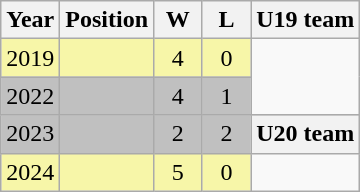<table class="wikitable" style="text-align: center;">
<tr>
<th>Year</th>
<th width="50">Position</th>
<th width="25">W</th>
<th width="25">L</th>
<th colspan=4>U19 team</th>
</tr>
<tr bgcolor=f7f6a8>
<td> 2019</td>
<td></td>
<td>4</td>
<td>0</td>
</tr>
<tr bgcolor=silver>
<td> 2022</td>
<td></td>
<td>4</td>
<td>1</td>
</tr>
<tr bgcolor=silver>
<td> 2023</td>
<td></td>
<td>2</td>
<td>2</td>
<th colspan=4>U20 team</th>
</tr>
<tr bgcolor=f7f6a8>
<td> 2024</td>
<td></td>
<td>5</td>
<td>0</td>
</tr>
</table>
